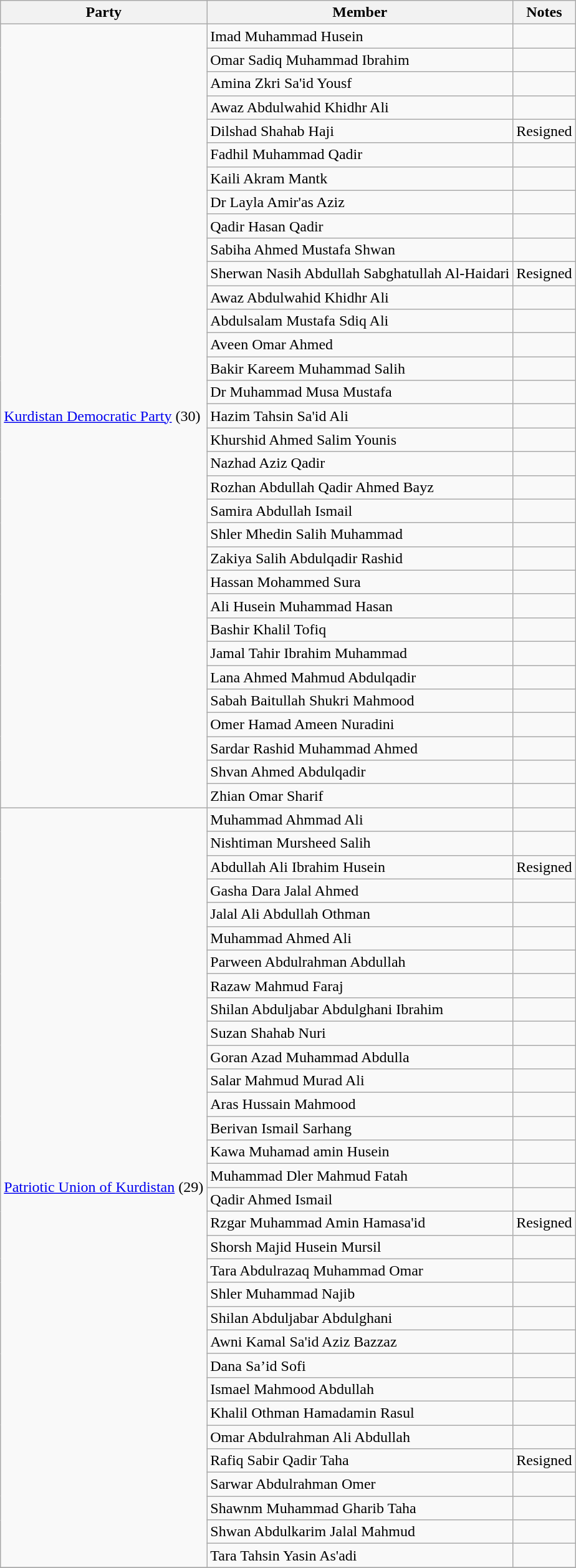<table class="sort wikitable sortable" style="text-align:left">
<tr>
<th>Party</th>
<th>Member</th>
<th>Notes</th>
</tr>
<tr>
<td rowspan=33> <a href='#'>Kurdistan Democratic Party</a> (30)</td>
<td>Imad Muhammad Husein</td>
<td></td>
</tr>
<tr>
<td>Omar Sadiq Muhammad Ibrahim</td>
<td></td>
</tr>
<tr>
<td>Amina Zkri Sa'id Yousf</td>
<td></td>
</tr>
<tr>
<td>Awaz Abdulwahid Khidhr Ali</td>
<td></td>
</tr>
<tr>
<td>Dilshad Shahab Haji</td>
<td>Resigned</td>
</tr>
<tr>
<td>Fadhil Muhammad Qadir</td>
<td></td>
</tr>
<tr>
<td>Kaili Akram Mantk</td>
<td></td>
</tr>
<tr>
<td>Dr Layla Amir'as Aziz</td>
<td></td>
</tr>
<tr>
<td>Qadir Hasan Qadir</td>
<td></td>
</tr>
<tr>
<td>Sabiha Ahmed Mustafa Shwan</td>
<td></td>
</tr>
<tr>
<td>Sherwan Nasih Abdullah Sabghatullah Al-Haidari</td>
<td>Resigned</td>
</tr>
<tr>
<td>Awaz Abdulwahid Khidhr Ali</td>
<td></td>
</tr>
<tr>
<td>Abdulsalam Mustafa Sdiq Ali</td>
<td></td>
</tr>
<tr>
<td>Aveen Omar Ahmed</td>
<td></td>
</tr>
<tr>
<td>Bakir Kareem Muhammad Salih</td>
<td></td>
</tr>
<tr>
<td>Dr Muhammad Musa Mustafa</td>
<td></td>
</tr>
<tr>
<td>Hazim Tahsin Sa'id Ali</td>
<td></td>
</tr>
<tr>
<td>Khurshid Ahmed Salim Younis</td>
<td></td>
</tr>
<tr>
<td>Nazhad Aziz Qadir</td>
<td></td>
</tr>
<tr>
<td>Rozhan Abdullah Qadir Ahmed Bayz</td>
<td></td>
</tr>
<tr>
<td>Samira Abdullah Ismail</td>
<td></td>
</tr>
<tr>
<td>Shler Mhedin Salih Muhammad</td>
<td></td>
</tr>
<tr>
<td>Zakiya Salih Abdulqadir Rashid</td>
<td></td>
</tr>
<tr>
<td>Hassan Mohammed Sura</td>
<td></td>
</tr>
<tr>
<td>Ali Husein Muhammad Hasan</td>
<td></td>
</tr>
<tr>
<td>Bashir Khalil Tofiq</td>
<td></td>
</tr>
<tr>
<td>Jamal Tahir Ibrahim Muhammad</td>
<td></td>
</tr>
<tr>
<td>Lana Ahmed Mahmud Abdulqadir</td>
<td></td>
</tr>
<tr>
<td>Sabah Baitullah Shukri Mahmood</td>
<td></td>
</tr>
<tr>
<td>Omer Hamad Ameen Nuradini</td>
<td></td>
</tr>
<tr>
<td>Sardar Rashid Muhammad Ahmed</td>
<td></td>
</tr>
<tr>
<td>Shvan Ahmed Abdulqadir</td>
<td></td>
</tr>
<tr>
<td>Zhian Omar Sharif</td>
<td></td>
</tr>
<tr>
<td rowspan=32> <a href='#'>Patriotic Union of Kurdistan</a> (29)</td>
<td>Muhammad Ahmmad Ali</td>
<td></td>
</tr>
<tr>
<td>Nishtiman Mursheed Salih</td>
<td></td>
</tr>
<tr>
<td>Abdullah Ali Ibrahim Husein</td>
<td>Resigned</td>
</tr>
<tr>
<td>Gasha Dara Jalal Ahmed</td>
<td></td>
</tr>
<tr>
<td>Jalal Ali Abdullah Othman</td>
<td></td>
</tr>
<tr>
<td>Muhammad Ahmed Ali</td>
<td></td>
</tr>
<tr>
<td>Parween Abdulrahman Abdullah</td>
<td></td>
</tr>
<tr>
<td>Razaw Mahmud Faraj</td>
<td></td>
</tr>
<tr>
<td>Shilan Abduljabar Abdulghani Ibrahim</td>
<td></td>
</tr>
<tr>
<td>Suzan Shahab Nuri</td>
<td></td>
</tr>
<tr>
<td>Goran Azad Muhammad Abdulla</td>
<td></td>
</tr>
<tr>
<td>Salar Mahmud Murad Ali</td>
<td></td>
</tr>
<tr>
<td>Aras Hussain Mahmood</td>
<td></td>
</tr>
<tr>
<td>Berivan Ismail Sarhang</td>
<td></td>
</tr>
<tr>
<td>Kawa Muhamad amin Husein</td>
<td></td>
</tr>
<tr>
<td>Muhammad Dler Mahmud Fatah</td>
<td></td>
</tr>
<tr>
<td>Qadir Ahmed Ismail</td>
<td></td>
</tr>
<tr>
<td>Rzgar Muhammad Amin Hamasa'id</td>
<td>Resigned</td>
</tr>
<tr>
<td>Shorsh Majid Husein Mursil</td>
<td></td>
</tr>
<tr>
<td>Tara Abdulrazaq Muhammad Omar</td>
<td></td>
</tr>
<tr>
<td>Shler Muhammad Najib</td>
<td></td>
</tr>
<tr>
<td>Shilan Abduljabar Abdulghani</td>
<td></td>
</tr>
<tr>
<td>Awni Kamal Sa'id Aziz Bazzaz</td>
<td></td>
</tr>
<tr>
<td>Dana Sa’id Sofi</td>
<td></td>
</tr>
<tr>
<td>Ismael Mahmood Abdullah</td>
<td></td>
</tr>
<tr>
<td>Khalil Othman Hamadamin Rasul</td>
<td></td>
</tr>
<tr>
<td>Omar Abdulrahman Ali Abdullah</td>
<td></td>
</tr>
<tr>
<td>Rafiq Sabir Qadir Taha</td>
<td>Resigned</td>
</tr>
<tr>
<td>Sarwar Abdulrahman Omer</td>
<td></td>
</tr>
<tr>
<td>Shawnm Muhammad Gharib Taha</td>
<td></td>
</tr>
<tr>
<td>Shwan Abdulkarim Jalal Mahmud</td>
<td></td>
</tr>
<tr>
<td>Tara Tahsin Yasin As'adi</td>
<td></td>
</tr>
<tr>
</tr>
</table>
